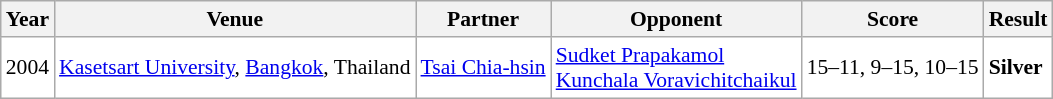<table class="sortable wikitable" style="font-size: 90%;">
<tr>
<th>Year</th>
<th>Venue</th>
<th>Partner</th>
<th>Opponent</th>
<th>Score</th>
<th>Result</th>
</tr>
<tr style="background:white">
<td align="center">2004</td>
<td align="left"><a href='#'>Kasetsart University</a>, <a href='#'>Bangkok</a>, Thailand</td>
<td align="left"> <a href='#'>Tsai Chia-hsin</a></td>
<td align="left"> <a href='#'>Sudket Prapakamol</a><br> <a href='#'>Kunchala Voravichitchaikul</a></td>
<td align="left">15–11, 9–15, 10–15</td>
<td style="text-align:left; background:white"> <strong>Silver</strong></td>
</tr>
</table>
